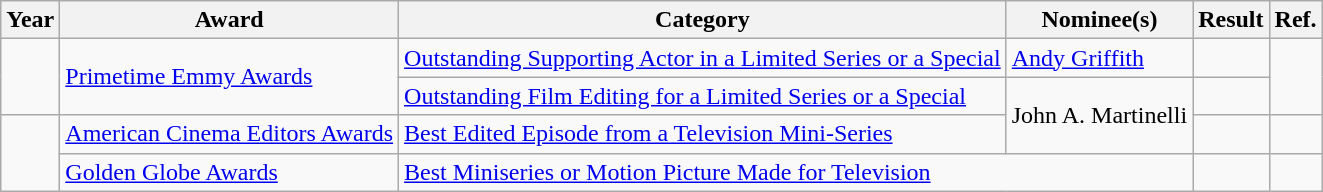<table class="wikitable">
<tr>
<th>Year</th>
<th>Award</th>
<th>Category</th>
<th>Nominee(s)</th>
<th>Result</th>
<th>Ref.</th>
</tr>
<tr>
<td rowspan="2"></td>
<td rowspan="2"><a href='#'>Primetime Emmy Awards</a></td>
<td><a href='#'>Outstanding Supporting Actor in a Limited Series or a Special</a></td>
<td><a href='#'>Andy Griffith</a></td>
<td></td>
<td align="center" rowspan="2"></td>
</tr>
<tr>
<td><a href='#'>Outstanding Film Editing for a Limited Series or a Special</a></td>
<td rowspan="2">John A. Martinelli</td>
<td></td>
</tr>
<tr>
<td rowspan="2"></td>
<td><a href='#'>American Cinema Editors Awards</a></td>
<td><a href='#'>Best Edited Episode from a Television Mini-Series</a></td>
<td></td>
<td align="center"></td>
</tr>
<tr>
<td><a href='#'>Golden Globe Awards</a></td>
<td colspan="2"><a href='#'>Best Miniseries or Motion Picture Made for Television</a></td>
<td></td>
<td align="center"></td>
</tr>
</table>
